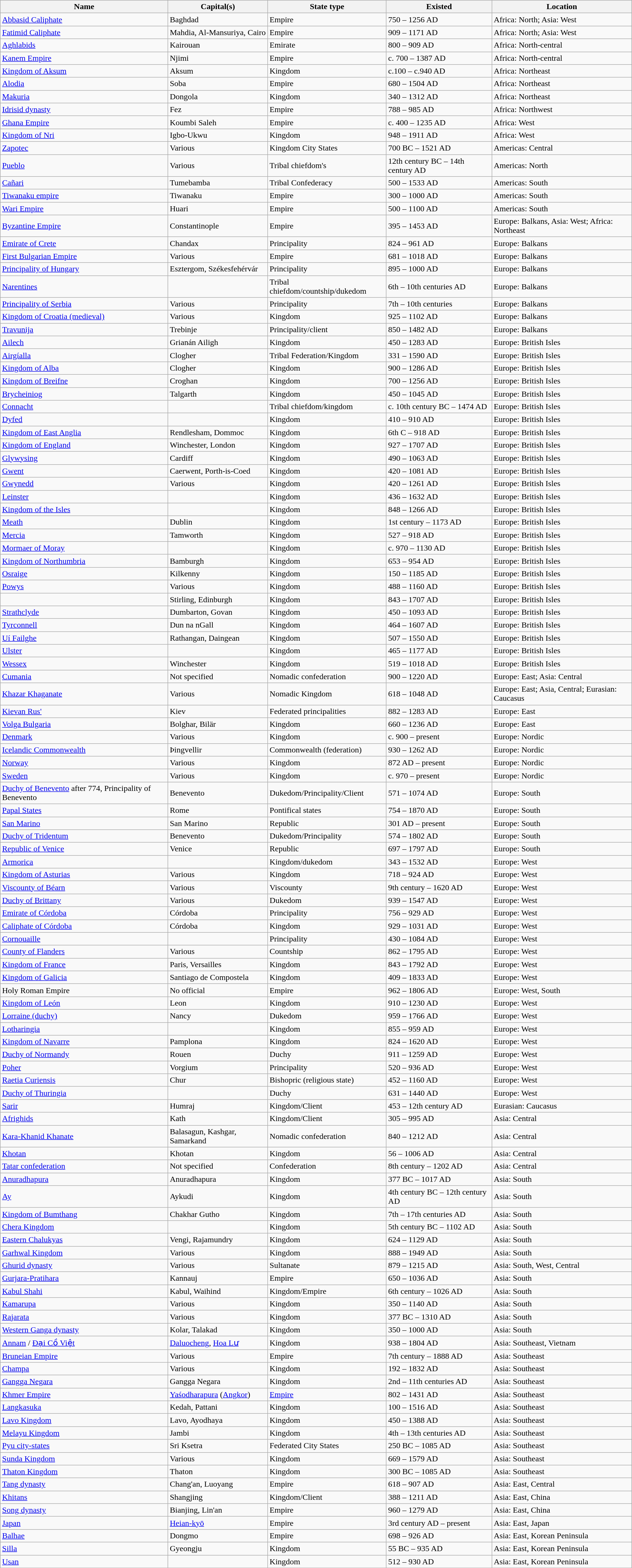<table class="wikitable sortable">
<tr>
<th>Name</th>
<th>Capital(s)</th>
<th>State type</th>
<th>Existed</th>
<th>Location</th>
</tr>
<tr>
<td><a href='#'>Abbasid Caliphate</a></td>
<td>Baghdad</td>
<td>Empire</td>
<td>750 – 1256 AD</td>
<td>Africa: North; Asia: West</td>
</tr>
<tr>
<td><a href='#'>Fatimid Caliphate</a></td>
<td>Mahdia, Al-Mansuriya, Cairo</td>
<td>Empire</td>
<td>909 – 1171 AD</td>
<td>Africa: North; Asia: West</td>
</tr>
<tr>
<td><a href='#'>Aghlabids</a></td>
<td>Kairouan</td>
<td>Emirate</td>
<td>800 – 909 AD</td>
<td>Africa: North-central</td>
</tr>
<tr>
<td><a href='#'>Kanem Empire</a></td>
<td>Njimi</td>
<td>Empire</td>
<td>c. 700 – 1387 AD</td>
<td>Africa: North-central</td>
</tr>
<tr>
<td><a href='#'>Kingdom of Aksum</a></td>
<td>Aksum</td>
<td>Kingdom</td>
<td>c.100 – c.940 AD</td>
<td>Africa: Northeast</td>
</tr>
<tr>
<td><a href='#'>Alodia</a></td>
<td>Soba</td>
<td>Empire</td>
<td>680 – 1504 AD</td>
<td>Africa: Northeast</td>
</tr>
<tr>
<td><a href='#'>Makuria</a></td>
<td>Dongola</td>
<td>Kingdom</td>
<td>340 – 1312 AD</td>
<td>Africa: Northeast</td>
</tr>
<tr>
<td><a href='#'>Idrisid dynasty</a></td>
<td>Fez</td>
<td>Empire</td>
<td>788 – 985 AD</td>
<td>Africa: Northwest</td>
</tr>
<tr>
<td><a href='#'>Ghana Empire</a></td>
<td>Koumbi Saleh</td>
<td>Empire</td>
<td>c. 400 – 1235 AD</td>
<td>Africa: West</td>
</tr>
<tr>
<td><a href='#'>Kingdom of Nri</a></td>
<td>Igbo-Ukwu</td>
<td>Kingdom</td>
<td>948 – 1911 AD</td>
<td>Africa: West</td>
</tr>
<tr>
<td><a href='#'>Zapotec</a></td>
<td>Various</td>
<td>Kingdom City States</td>
<td>700 BC – 1521 AD</td>
<td>Americas: Central</td>
</tr>
<tr>
<td><a href='#'>Pueblo</a></td>
<td>Various</td>
<td>Tribal chiefdom's</td>
<td>12th century BC – 14th century AD</td>
<td>Americas: North</td>
</tr>
<tr>
<td><a href='#'>Cañari</a></td>
<td>Tumebamba</td>
<td>Tribal Confederacy</td>
<td>500 – 1533 AD</td>
<td>Americas: South</td>
</tr>
<tr>
<td><a href='#'>Tiwanaku empire</a></td>
<td>Tiwanaku</td>
<td>Empire</td>
<td>300 – 1000 AD</td>
<td>Americas: South</td>
</tr>
<tr>
<td><a href='#'>Wari Empire</a></td>
<td>Huari</td>
<td>Empire</td>
<td>500 – 1100 AD</td>
<td>Americas: South</td>
</tr>
<tr>
<td><a href='#'>Byzantine Empire</a></td>
<td>Constantinople</td>
<td>Empire</td>
<td>395 – 1453 AD</td>
<td>Europe: Balkans, Asia: West; Africa: Northeast</td>
</tr>
<tr>
<td><a href='#'>Emirate of Crete</a></td>
<td>Chandax</td>
<td>Principality</td>
<td>824 – 961 AD</td>
<td>Europe: Balkans</td>
</tr>
<tr>
<td><a href='#'>First Bulgarian Empire</a></td>
<td>Various</td>
<td>Empire</td>
<td>681 – 1018 AD</td>
<td>Europe: Balkans</td>
</tr>
<tr>
<td><a href='#'>Principality of Hungary</a></td>
<td>Esztergom, Székesfehérvár</td>
<td>Principality</td>
<td>895 – 1000 AD</td>
<td>Europe: Balkans</td>
</tr>
<tr>
<td><a href='#'>Narentines</a></td>
<td></td>
<td>Tribal chiefdom/countship/dukedom</td>
<td>6th – 10th centuries AD</td>
<td>Europe: Balkans</td>
</tr>
<tr>
<td><a href='#'>Principality of Serbia</a></td>
<td>Various</td>
<td>Principality</td>
<td>7th – 10th centuries</td>
<td>Europe: Balkans</td>
</tr>
<tr>
<td><a href='#'>Kingdom of Croatia (medieval)</a></td>
<td>Various</td>
<td>Kingdom</td>
<td>925 – 1102 AD</td>
<td>Europe: Balkans</td>
</tr>
<tr>
<td><a href='#'>Travunija</a></td>
<td>Trebinje</td>
<td>Principality/client</td>
<td>850 – 1482 AD</td>
<td>Europe: Balkans</td>
</tr>
<tr>
<td><a href='#'>Ailech</a></td>
<td>Grianán Ailigh</td>
<td>Kingdom</td>
<td>450 – 1283 AD</td>
<td>Europe: British Isles</td>
</tr>
<tr>
<td><a href='#'>Airgíalla</a></td>
<td>Clogher</td>
<td>Tribal Federation/Kingdom</td>
<td>331 – 1590 AD</td>
<td>Europe: British Isles</td>
</tr>
<tr>
<td><a href='#'>Kingdom of Alba</a></td>
<td>Clogher</td>
<td>Kingdom</td>
<td>900 – 1286 AD</td>
<td>Europe: British Isles</td>
</tr>
<tr>
<td><a href='#'>Kingdom of Breifne</a></td>
<td>Croghan</td>
<td>Kingdom</td>
<td>700 – 1256 AD</td>
<td>Europe: British Isles</td>
</tr>
<tr>
<td><a href='#'>Brycheiniog</a></td>
<td>Talgarth</td>
<td>Kingdom</td>
<td>450 – 1045 AD</td>
<td>Europe: British Isles</td>
</tr>
<tr>
<td><a href='#'>Connacht</a></td>
<td></td>
<td>Tribal chiefdom/kingdom</td>
<td>c. 10th century BC – 1474 AD</td>
<td>Europe: British Isles</td>
</tr>
<tr>
<td><a href='#'>Dyfed</a></td>
<td></td>
<td>Kingdom</td>
<td>410 – 910 AD</td>
<td>Europe: British Isles</td>
</tr>
<tr>
<td><a href='#'>Kingdom of East Anglia</a></td>
<td>Rendlesham, Dommoc</td>
<td>Kingdom</td>
<td>6th C – 918 AD</td>
<td>Europe: British Isles</td>
</tr>
<tr>
<td> <a href='#'>Kingdom of England</a></td>
<td>Winchester, London</td>
<td>Kingdom</td>
<td>927 – 1707 AD</td>
<td>Europe: British Isles</td>
</tr>
<tr>
<td><a href='#'>Glywysing</a></td>
<td>Cardiff</td>
<td>Kingdom</td>
<td>490 – 1063 AD</td>
<td>Europe: British Isles</td>
</tr>
<tr>
<td><a href='#'>Gwent</a></td>
<td>Caerwent, Porth-is-Coed</td>
<td>Kingdom</td>
<td>420 – 1081 AD</td>
<td>Europe: British Isles</td>
</tr>
<tr>
<td><a href='#'>Gwynedd</a></td>
<td>Various</td>
<td>Kingdom</td>
<td>420 – 1261 AD</td>
<td>Europe: British Isles</td>
</tr>
<tr>
<td><a href='#'>Leinster</a></td>
<td></td>
<td>Kingdom</td>
<td>436 – 1632 AD</td>
<td>Europe: British Isles</td>
</tr>
<tr>
<td><a href='#'>Kingdom of the Isles</a></td>
<td></td>
<td>Kingdom</td>
<td>848 – 1266 AD</td>
<td>Europe: British Isles</td>
</tr>
<tr>
<td><a href='#'>Meath</a></td>
<td>Dublin</td>
<td>Kingdom</td>
<td>1st century – 1173 AD</td>
<td>Europe: British Isles</td>
</tr>
<tr>
<td><a href='#'>Mercia</a></td>
<td>Tamworth</td>
<td>Kingdom</td>
<td>527 – 918 AD</td>
<td>Europe: British Isles</td>
</tr>
<tr>
<td><a href='#'>Mormaer of Moray</a></td>
<td></td>
<td>Kingdom</td>
<td>c. 970 – 1130 AD</td>
<td>Europe: British Isles</td>
</tr>
<tr>
<td><a href='#'>Kingdom of Northumbria</a></td>
<td>Bamburgh</td>
<td>Kingdom</td>
<td>653 – 954 AD</td>
<td>Europe: British Isles</td>
</tr>
<tr>
<td><a href='#'>Osraige</a></td>
<td>Kilkenny</td>
<td>Kingdom</td>
<td>150 – 1185 AD</td>
<td>Europe: British Isles</td>
</tr>
<tr>
<td><a href='#'>Powys</a></td>
<td>Various</td>
<td>Kingdom</td>
<td>488 – 1160 AD</td>
<td>Europe: British Isles</td>
</tr>
<tr>
<td></td>
<td>Stirling, Edinburgh</td>
<td>Kingdom</td>
<td>843 – 1707 AD</td>
<td>Europe: British Isles</td>
</tr>
<tr>
<td><a href='#'>Strathclyde</a></td>
<td>Dumbarton, Govan</td>
<td>Kingdom</td>
<td>450 – 1093 AD</td>
<td>Europe: British Isles</td>
</tr>
<tr>
<td><a href='#'>Tyrconnell</a></td>
<td>Dun na nGall</td>
<td>Kingdom</td>
<td>464 – 1607 AD</td>
<td>Europe: British Isles</td>
</tr>
<tr>
<td><a href='#'>Uí Failghe</a></td>
<td>Rathangan, Daingean</td>
<td>Kingdom</td>
<td>507 – 1550 AD</td>
<td>Europe: British Isles</td>
</tr>
<tr>
<td><a href='#'>Ulster</a></td>
<td></td>
<td>Kingdom</td>
<td>465 – 1177 AD</td>
<td>Europe: British Isles</td>
</tr>
<tr>
<td><a href='#'>Wessex</a></td>
<td>Winchester</td>
<td>Kingdom</td>
<td>519 – 1018 AD</td>
<td>Europe: British Isles</td>
</tr>
<tr>
<td><a href='#'>Cumania</a></td>
<td>Not specified</td>
<td>Nomadic confederation</td>
<td>900 – 1220 AD</td>
<td>Europe: East; Asia: Central</td>
</tr>
<tr>
<td><a href='#'>Khazar Khaganate</a></td>
<td>Various</td>
<td>Nomadic Kingdom</td>
<td>618 – 1048 AD</td>
<td>Europe: East; Asia, Central; Eurasian: Caucasus</td>
</tr>
<tr>
<td><a href='#'>Kievan Rus'</a></td>
<td>Kiev</td>
<td>Federated principalities</td>
<td>882 – 1283 AD</td>
<td>Europe: East</td>
</tr>
<tr>
<td><a href='#'>Volga Bulgaria</a></td>
<td>Bolghar, Bilär</td>
<td>Kingdom</td>
<td>660 – 1236 AD</td>
<td>Europe: East</td>
</tr>
<tr>
<td><a href='#'>Denmark</a></td>
<td>Various</td>
<td>Kingdom</td>
<td>c. 900 – present</td>
<td>Europe: Nordic</td>
</tr>
<tr>
<td><a href='#'>Icelandic Commonwealth</a></td>
<td>Þingvellir</td>
<td>Commonwealth (federation)</td>
<td>930 – 1262 AD</td>
<td>Europe: Nordic</td>
</tr>
<tr>
<td><a href='#'>Norway</a></td>
<td>Various</td>
<td>Kingdom</td>
<td>872 AD – present</td>
<td>Europe: Nordic</td>
</tr>
<tr>
<td><a href='#'>Sweden</a></td>
<td>Various</td>
<td>Kingdom</td>
<td>c. 970 – present</td>
<td>Europe: Nordic</td>
</tr>
<tr>
<td><a href='#'>Duchy of Benevento</a> after 774, Principality of Benevento</td>
<td>Benevento</td>
<td>Dukedom/Principality/Client</td>
<td>571 – 1074 AD</td>
<td>Europe: South</td>
</tr>
<tr>
<td><a href='#'>Papal States</a></td>
<td>Rome</td>
<td>Pontifical states</td>
<td>754 – 1870 AD</td>
<td>Europe: South</td>
</tr>
<tr>
<td><a href='#'>San Marino</a></td>
<td>San Marino</td>
<td>Republic</td>
<td>301 AD – present</td>
<td>Europe: South</td>
</tr>
<tr>
<td><a href='#'>Duchy of Tridentum</a></td>
<td>Benevento</td>
<td>Dukedom/Principality</td>
<td>574 – 1802 AD</td>
<td>Europe: South</td>
</tr>
<tr>
<td><a href='#'>Republic of Venice</a></td>
<td>Venice</td>
<td>Republic</td>
<td>697 – 1797 AD</td>
<td>Europe: South</td>
</tr>
<tr>
<td><a href='#'>Armorica</a></td>
<td></td>
<td>Kingdom/dukedom</td>
<td>343 – 1532 AD</td>
<td>Europe: West</td>
</tr>
<tr>
<td><a href='#'>Kingdom of Asturias</a></td>
<td>Various</td>
<td>Kingdom</td>
<td>718 – 924 AD</td>
<td>Europe: West</td>
</tr>
<tr>
<td><a href='#'>Viscounty of Béarn</a></td>
<td>Various</td>
<td>Viscounty</td>
<td>9th century – 1620 AD</td>
<td>Europe: West</td>
</tr>
<tr>
<td><a href='#'>Duchy of Brittany</a></td>
<td>Various</td>
<td>Dukedom</td>
<td>939 – 1547 AD</td>
<td>Europe: West</td>
</tr>
<tr>
<td><a href='#'>Emirate of Córdoba</a></td>
<td>Córdoba</td>
<td>Principality</td>
<td>756 – 929 AD</td>
<td>Europe: West</td>
</tr>
<tr>
<td><a href='#'>Caliphate of Córdoba</a></td>
<td>Córdoba</td>
<td>Kingdom</td>
<td>929 – 1031 AD</td>
<td>Europe: West</td>
</tr>
<tr>
<td><a href='#'>Cornouaille</a></td>
<td></td>
<td>Principality</td>
<td>430 – 1084 AD</td>
<td>Europe: West</td>
</tr>
<tr>
<td><a href='#'>County of Flanders</a></td>
<td>Various</td>
<td>Countship</td>
<td>862 – 1795 AD</td>
<td>Europe: West</td>
</tr>
<tr>
<td><a href='#'>Kingdom of France</a></td>
<td>Paris, Versailles</td>
<td>Kingdom</td>
<td>843 – 1792 AD</td>
<td>Europe: West</td>
</tr>
<tr>
<td><a href='#'>Kingdom of Galicia</a></td>
<td>Santiago de Compostela</td>
<td>Kingdom</td>
<td>409 – 1833 AD</td>
<td>Europe: West</td>
</tr>
<tr>
<td> Holy Roman Empire</td>
<td>No official</td>
<td>Empire</td>
<td>962 – 1806 AD</td>
<td>Europe: West, South</td>
</tr>
<tr>
<td><a href='#'>Kingdom of León</a></td>
<td>Leon</td>
<td>Kingdom</td>
<td>910 – 1230 AD</td>
<td>Europe: West</td>
</tr>
<tr>
<td><a href='#'>Lorraine (duchy)</a></td>
<td>Nancy</td>
<td>Dukedom</td>
<td>959 – 1766 AD</td>
<td>Europe: West</td>
</tr>
<tr>
<td><a href='#'>Lotharingia</a></td>
<td></td>
<td>Kingdom</td>
<td>855 – 959 AD</td>
<td>Europe: West</td>
</tr>
<tr>
<td><a href='#'>Kingdom of Navarre</a></td>
<td>Pamplona</td>
<td>Kingdom</td>
<td>824 – 1620 AD</td>
<td>Europe: West</td>
</tr>
<tr>
<td><a href='#'>Duchy of Normandy</a></td>
<td>Rouen</td>
<td>Duchy</td>
<td>911 – 1259 AD</td>
<td>Europe: West</td>
</tr>
<tr>
<td><a href='#'>Poher</a></td>
<td>Vorgium</td>
<td>Principality</td>
<td>520 – 936 AD</td>
<td>Europe: West</td>
</tr>
<tr>
<td><a href='#'>Raetia Curiensis</a></td>
<td>Chur</td>
<td>Bishopric (religious state)</td>
<td>452 – 1160 AD</td>
<td>Europe: West</td>
</tr>
<tr>
<td><a href='#'>Duchy of Thuringia</a></td>
<td></td>
<td>Duchy</td>
<td>631 – 1440 AD</td>
<td>Europe: West</td>
</tr>
<tr>
<td><a href='#'>Sarir</a></td>
<td>Humraj</td>
<td>Kingdom/Client</td>
<td>453 – 12th century AD</td>
<td>Eurasian: Caucasus</td>
</tr>
<tr>
<td><a href='#'>Afrighids</a></td>
<td>Kath</td>
<td>Kingdom/Client</td>
<td>305 – 995 AD</td>
<td>Asia: Central</td>
</tr>
<tr>
<td><a href='#'>Kara-Khanid Khanate</a></td>
<td>Balasagun, Kashgar, Samarkand</td>
<td>Nomadic confederation</td>
<td>840 – 1212 AD</td>
<td>Asia: Central</td>
</tr>
<tr>
<td><a href='#'>Khotan</a></td>
<td>Khotan</td>
<td>Kingdom</td>
<td>56 – 1006 AD</td>
<td>Asia: Central</td>
</tr>
<tr>
<td><a href='#'>Tatar confederation</a></td>
<td>Not specified</td>
<td>Confederation</td>
<td>8th century – 1202 AD</td>
<td>Asia: Central</td>
</tr>
<tr>
<td><a href='#'>Anuradhapura</a></td>
<td>Anuradhapura</td>
<td>Kingdom</td>
<td>377 BC – 1017 AD</td>
<td>Asia: South</td>
</tr>
<tr>
<td><a href='#'>Ay</a></td>
<td>Aykudi</td>
<td>Kingdom</td>
<td>4th century BC – 12th century AD</td>
<td>Asia: South</td>
</tr>
<tr>
<td><a href='#'>Kingdom of Bumthang</a></td>
<td>Chakhar Gutho</td>
<td>Kingdom</td>
<td>7th – 17th centuries AD</td>
<td>Asia: South</td>
</tr>
<tr>
<td><a href='#'>Chera Kingdom</a></td>
<td></td>
<td>Kingdom</td>
<td>5th century BC – 1102 AD</td>
<td>Asia: South</td>
</tr>
<tr>
<td><a href='#'>Eastern Chalukyas</a></td>
<td>Vengi, Rajamundry</td>
<td>Kingdom</td>
<td>624 – 1129 AD</td>
<td>Asia: South</td>
</tr>
<tr>
<td><a href='#'>Garhwal Kingdom</a></td>
<td>Various</td>
<td>Kingdom</td>
<td>888 – 1949 AD</td>
<td>Asia: South</td>
</tr>
<tr>
<td><a href='#'>Ghurid dynasty</a></td>
<td>Various</td>
<td>Sultanate</td>
<td>879 – 1215 AD</td>
<td>Asia: South, West, Central</td>
</tr>
<tr>
<td><a href='#'>Gurjara-Pratihara</a></td>
<td>Kannauj</td>
<td>Empire</td>
<td>650 – 1036 AD</td>
<td>Asia: South</td>
</tr>
<tr>
<td><a href='#'>Kabul Shahi</a></td>
<td>Kabul, Waihind</td>
<td>Kingdom/Empire</td>
<td>6th century – 1026 AD</td>
<td>Asia: South</td>
</tr>
<tr>
<td><a href='#'>Kamarupa</a></td>
<td>Various</td>
<td>Kingdom</td>
<td>350 – 1140 AD</td>
<td>Asia: South</td>
</tr>
<tr>
<td><a href='#'>Rajarata</a></td>
<td>Various</td>
<td>Kingdom</td>
<td>377 BC – 1310 AD</td>
<td>Asia: South</td>
</tr>
<tr>
<td><a href='#'>Western Ganga dynasty</a></td>
<td>Kolar, Talakad</td>
<td>Kingdom</td>
<td>350 – 1000 AD</td>
<td>Asia: South</td>
</tr>
<tr>
<td><a href='#'>Annam</a> / <a href='#'>Đại Cồ Việt</a></td>
<td><a href='#'>Daluocheng</a>, <a href='#'>Hoa Lư</a></td>
<td>Kingdom</td>
<td>938 – 1804 AD</td>
<td>Asia: Southeast, Vietnam</td>
</tr>
<tr>
<td><a href='#'>Bruneian Empire</a></td>
<td>Various</td>
<td>Empire</td>
<td>7th century – 1888 AD</td>
<td>Asia: Southeast</td>
</tr>
<tr>
<td><a href='#'>Champa</a></td>
<td>Various</td>
<td>Kingdom</td>
<td>192 – 1832 AD</td>
<td>Asia: Southeast</td>
</tr>
<tr>
<td><a href='#'>Gangga Negara</a></td>
<td>Gangga Negara</td>
<td>Kingdom</td>
<td>2nd – 11th centuries AD</td>
<td>Asia: Southeast</td>
</tr>
<tr>
<td> <a href='#'>Khmer Empire</a></td>
<td><a href='#'>Yaśodharapura</a> (<a href='#'>Angkor</a>)</td>
<td><a href='#'>Empire</a></td>
<td>802 – 1431 AD</td>
<td>Asia: Southeast</td>
</tr>
<tr>
<td><a href='#'>Langkasuka</a></td>
<td>Kedah, Pattani</td>
<td>Kingdom</td>
<td>100 – 1516 AD</td>
<td>Asia: Southeast</td>
</tr>
<tr>
<td><a href='#'>Lavo Kingdom</a></td>
<td>Lavo, Ayodhaya</td>
<td>Kingdom</td>
<td>450 – 1388 AD</td>
<td>Asia: Southeast</td>
</tr>
<tr>
<td><a href='#'>Melayu Kingdom</a></td>
<td>Jambi</td>
<td>Kingdom</td>
<td>4th – 13th centuries AD</td>
<td>Asia: Southeast</td>
</tr>
<tr>
<td><a href='#'>Pyu city-states</a></td>
<td>Sri Ksetra</td>
<td>Federated City States</td>
<td>250 BC – 1085 AD</td>
<td>Asia: Southeast</td>
</tr>
<tr>
<td><a href='#'>Sunda Kingdom</a></td>
<td>Various</td>
<td>Kingdom</td>
<td>669 – 1579 AD</td>
<td>Asia: Southeast</td>
</tr>
<tr>
<td><a href='#'>Thaton Kingdom</a></td>
<td>Thaton</td>
<td>Kingdom</td>
<td>300 BC – 1085 AD</td>
<td>Asia: Southeast</td>
</tr>
<tr>
<td><a href='#'>Tang dynasty</a></td>
<td>Chang'an, Luoyang</td>
<td>Empire</td>
<td>618 – 907 AD</td>
<td>Asia: East, Central</td>
</tr>
<tr>
<td><a href='#'>Khitans</a></td>
<td>Shangjing</td>
<td>Kingdom/Client</td>
<td>388 – 1211 AD</td>
<td>Asia: East, China</td>
</tr>
<tr>
<td><a href='#'>Song dynasty</a></td>
<td>Bianjing, Lin'an</td>
<td>Empire</td>
<td>960 – 1279 AD</td>
<td>Asia: East, China</td>
</tr>
<tr>
<td><a href='#'>Japan</a></td>
<td><a href='#'>Heian-kyō</a></td>
<td>Empire</td>
<td>3rd century AD – present</td>
<td>Asia: East, Japan</td>
</tr>
<tr>
<td><a href='#'>Balhae</a></td>
<td>Dongmo</td>
<td>Empire</td>
<td>698 – 926 AD</td>
<td>Asia: East, Korean Peninsula</td>
</tr>
<tr>
<td><a href='#'>Silla</a></td>
<td>Gyeongju</td>
<td>Kingdom</td>
<td>55 BC – 935 AD</td>
<td>Asia: East, Korean Peninsula</td>
</tr>
<tr>
<td><a href='#'>Usan</a></td>
<td></td>
<td>Kingdom</td>
<td>512 – 930 AD</td>
<td>Asia: East, Korean Peninsula</td>
</tr>
<tr>
</tr>
</table>
